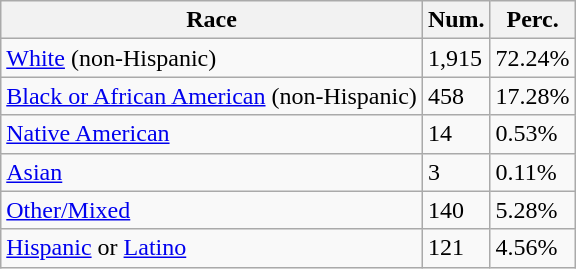<table class="wikitable">
<tr>
<th>Race</th>
<th>Num.</th>
<th>Perc.</th>
</tr>
<tr>
<td><a href='#'>White</a> (non-Hispanic)</td>
<td>1,915</td>
<td>72.24%</td>
</tr>
<tr>
<td><a href='#'>Black or African American</a> (non-Hispanic)</td>
<td>458</td>
<td>17.28%</td>
</tr>
<tr>
<td><a href='#'>Native American</a></td>
<td>14</td>
<td>0.53%</td>
</tr>
<tr>
<td><a href='#'>Asian</a></td>
<td>3</td>
<td>0.11%</td>
</tr>
<tr>
<td><a href='#'>Other/Mixed</a></td>
<td>140</td>
<td>5.28%</td>
</tr>
<tr>
<td><a href='#'>Hispanic</a> or <a href='#'>Latino</a></td>
<td>121</td>
<td>4.56%</td>
</tr>
</table>
